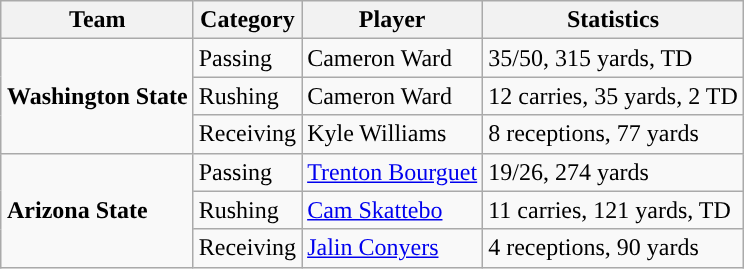<table class="wikitable" style="float: right;">
<tr>
<th>Team</th>
<th>Category</th>
<th>Player</th>
<th>Statistics</th>
</tr>
<tr>
<td rowspan=3><strong>Washington State</strong></td>
<td>Passing</td>
<td>Cameron Ward</td>
<td>35/50, 315 yards, TD</td>
</tr>
<tr>
<td>Rushing</td>
<td>Cameron Ward</td>
<td>12 carries, 35 yards, 2 TD</td>
</tr>
<tr>
<td>Receiving</td>
<td>Kyle Williams</td>
<td>8 receptions, 77 yards</td>
</tr>
<tr>
<td rowspan=3><strong>Arizona State</strong></td>
<td>Passing</td>
<td><a href='#'>Trenton Bourguet</a></td>
<td>19/26, 274 yards</td>
</tr>
<tr>
<td>Rushing</td>
<td><a href='#'>Cam Skattebo</a></td>
<td>11 carries, 121 yards, TD</td>
</tr>
<tr>
<td>Receiving</td>
<td><a href='#'>Jalin Conyers</a></td>
<td>4 receptions, 90 yards</td>
</tr>
</table>
